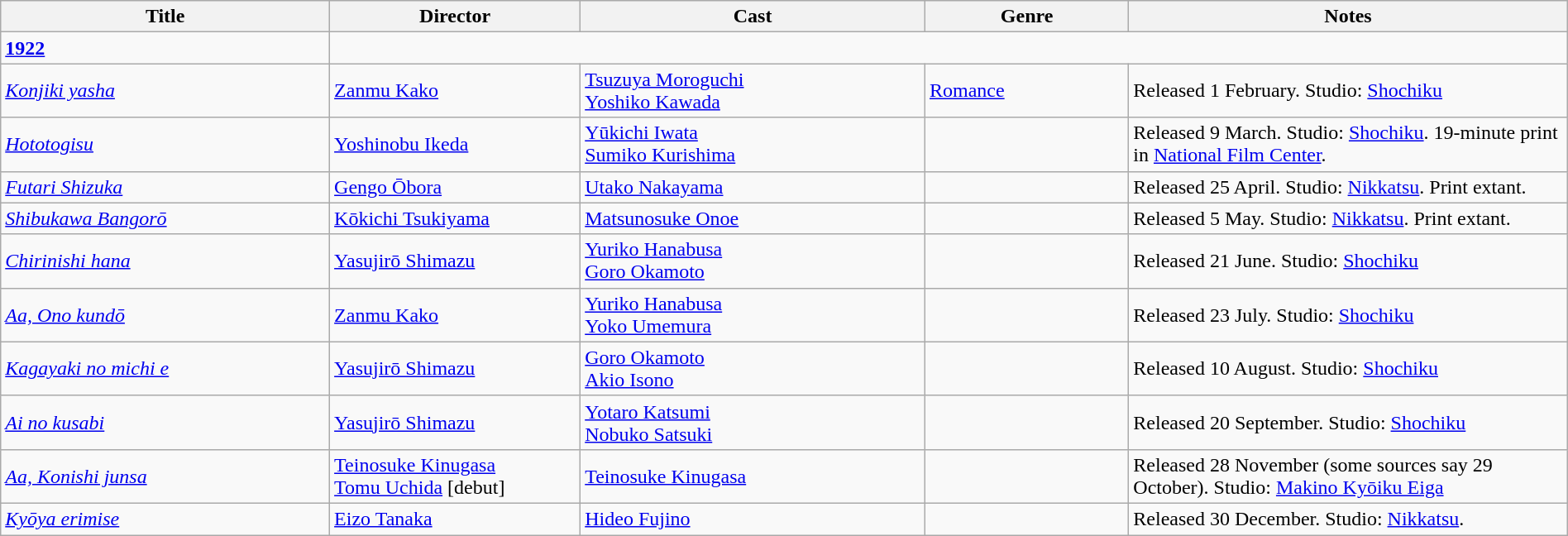<table class="wikitable" width= "100%">
<tr>
<th width=21%>Title</th>
<th width=16%>Director</th>
<th width=22%>Cast</th>
<th width=13%>Genre</th>
<th width=28%>Notes</th>
</tr>
<tr>
<td><strong><a href='#'>1922</a></strong></td>
</tr>
<tr>
<td><em><a href='#'>Konjiki yasha</a></em></td>
<td><a href='#'>Zanmu Kako</a></td>
<td><a href='#'>Tsuzuya Moroguchi</a><br><a href='#'>Yoshiko Kawada</a></td>
<td><a href='#'>Romance</a></td>
<td>Released 1 February. Studio: <a href='#'>Shochiku</a></td>
</tr>
<tr>
<td><em><a href='#'>Hototogisu</a></em></td>
<td><a href='#'>Yoshinobu Ikeda</a></td>
<td><a href='#'>Yūkichi Iwata</a><br><a href='#'>Sumiko Kurishima</a></td>
<td></td>
<td>Released 9 March. Studio: <a href='#'>Shochiku</a>. 19-minute print in <a href='#'>National Film Center</a>.</td>
</tr>
<tr>
<td><em><a href='#'>Futari Shizuka</a></em></td>
<td><a href='#'>Gengo Ōbora</a></td>
<td><a href='#'>Utako Nakayama</a></td>
<td></td>
<td>Released 25 April. Studio: <a href='#'>Nikkatsu</a>. Print extant.</td>
</tr>
<tr>
<td><em><a href='#'>Shibukawa Bangorō</a></em></td>
<td><a href='#'>Kōkichi Tsukiyama</a></td>
<td><a href='#'>Matsunosuke Onoe</a></td>
<td></td>
<td>Released 5 May. Studio: <a href='#'>Nikkatsu</a>. Print extant.</td>
</tr>
<tr>
<td><em><a href='#'>Chirinishi hana</a></em></td>
<td><a href='#'>Yasujirō Shimazu</a></td>
<td><a href='#'>Yuriko Hanabusa</a><br><a href='#'>Goro Okamoto</a></td>
<td></td>
<td>Released 21 June. Studio: <a href='#'>Shochiku</a></td>
</tr>
<tr>
<td><em><a href='#'>Aa, Ono kundō</a></em></td>
<td><a href='#'>Zanmu Kako</a></td>
<td><a href='#'>Yuriko Hanabusa</a><br><a href='#'>Yoko Umemura</a></td>
<td></td>
<td>Released 23 July. Studio: <a href='#'>Shochiku</a></td>
</tr>
<tr>
<td><em><a href='#'>Kagayaki no michi e</a></em></td>
<td><a href='#'>Yasujirō Shimazu</a></td>
<td><a href='#'>Goro Okamoto</a><br><a href='#'>Akio Isono</a></td>
<td></td>
<td>Released 10 August. Studio: <a href='#'>Shochiku</a></td>
</tr>
<tr>
<td><em><a href='#'>Ai no kusabi</a></em></td>
<td><a href='#'>Yasujirō Shimazu</a></td>
<td><a href='#'>Yotaro Katsumi</a><br><a href='#'>Nobuko Satsuki</a></td>
<td></td>
<td>Released 20 September. Studio: <a href='#'>Shochiku</a></td>
</tr>
<tr>
<td><em><a href='#'>Aa, Konishi junsa</a></em></td>
<td><a href='#'>Teinosuke Kinugasa</a><br><a href='#'>Tomu Uchida</a> [debut]</td>
<td><a href='#'>Teinosuke Kinugasa</a></td>
<td></td>
<td>Released 28 November (some sources say 29 October).  Studio: <a href='#'>Makino Kyōiku Eiga</a></td>
</tr>
<tr>
<td><em><a href='#'>Kyōya erimise</a></em></td>
<td><a href='#'>Eizo Tanaka</a></td>
<td><a href='#'>Hideo Fujino</a></td>
<td></td>
<td>Released 30 December. Studio: <a href='#'>Nikkatsu</a>.</td>
</tr>
</table>
